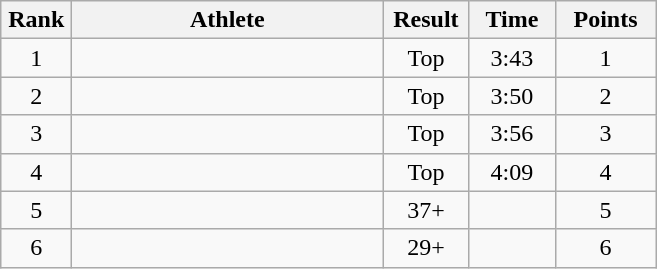<table class="wikitable" style="text-align:center">
<tr>
<th width=40>Rank</th>
<th width=200>Athlete</th>
<th width=50>Result</th>
<th width=50>Time</th>
<th width=60>Points</th>
</tr>
<tr>
<td>1</td>
<td align=left></td>
<td>Top</td>
<td>3:43</td>
<td>1</td>
</tr>
<tr>
<td>2</td>
<td align=left></td>
<td>Top</td>
<td>3:50</td>
<td>2</td>
</tr>
<tr>
<td>3</td>
<td align=left></td>
<td>Top</td>
<td>3:56</td>
<td>3</td>
</tr>
<tr>
<td>4</td>
<td align=left></td>
<td>Top</td>
<td>4:09</td>
<td>4</td>
</tr>
<tr>
<td>5</td>
<td align=left></td>
<td>37+</td>
<td></td>
<td>5</td>
</tr>
<tr>
<td>6</td>
<td align=left></td>
<td>29+</td>
<td></td>
<td>6</td>
</tr>
</table>
